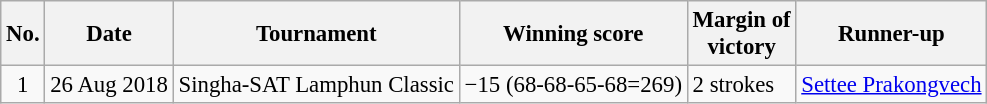<table class="wikitable" style="font-size:95%;">
<tr>
<th>No.</th>
<th>Date</th>
<th>Tournament</th>
<th>Winning score</th>
<th>Margin of<br>victory</th>
<th>Runner-up</th>
</tr>
<tr>
<td align=center>1</td>
<td align=right>26 Aug 2018</td>
<td>Singha-SAT Lamphun Classic</td>
<td>−15 (68-68-65-68=269)</td>
<td>2 strokes</td>
<td> <a href='#'>Settee Prakongvech</a></td>
</tr>
</table>
